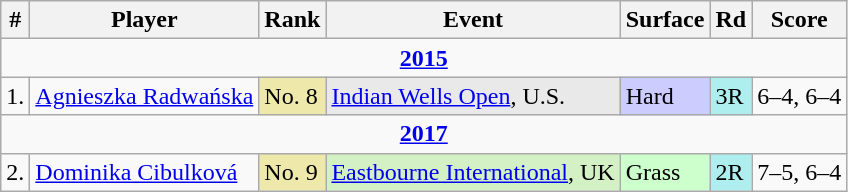<table class="wikitable sortable">
<tr>
<th>#</th>
<th>Player</th>
<th>Rank</th>
<th>Event</th>
<th>Surface</th>
<th>Rd</th>
<th>Score</th>
</tr>
<tr>
<td colspan=7 style=text-align:center><strong><a href='#'>2015</a></strong></td>
</tr>
<tr>
<td>1.</td>
<td> <a href='#'>Agnieszka Radwańska</a></td>
<td bgcolor=EEE8AA>No. 8</td>
<td bgcolor=e9e9e9><a href='#'>Indian Wells Open</a>, U.S.</td>
<td bgcolor=CCCCFF>Hard</td>
<td bgcolor=afeeee>3R</td>
<td>6–4, 6–4</td>
</tr>
<tr>
<td colspan=7 style=text-align:center><strong><a href='#'>2017</a></strong></td>
</tr>
<tr>
<td>2.</td>
<td> <a href='#'>Dominika Cibulková</a></td>
<td bgcolor=EEE8AA>No. 9</td>
<td bgcolor=d4f1c5><a href='#'>Eastbourne International</a>, UK</td>
<td bgcolor=CCFFCC>Grass</td>
<td bgcolor=afeeee>2R</td>
<td>7–5, 6–4</td>
</tr>
</table>
